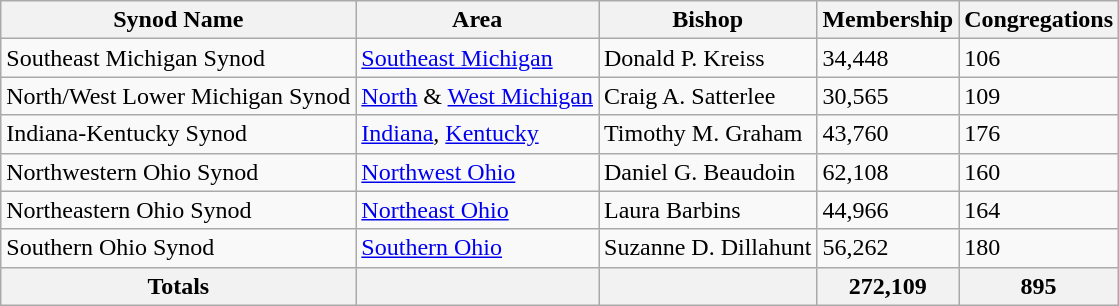<table class="wikitable sortable">
<tr>
<th>Synod Name</th>
<th>Area</th>
<th>Bishop</th>
<th>Membership</th>
<th>Congregations</th>
</tr>
<tr>
<td>Southeast Michigan Synod</td>
<td><a href='#'>Southeast Michigan</a></td>
<td>Donald P. Kreiss</td>
<td>34,448</td>
<td>106</td>
</tr>
<tr>
<td>North/West Lower Michigan Synod</td>
<td><a href='#'>North</a> & <a href='#'>West Michigan</a></td>
<td>Craig A. Satterlee</td>
<td>30,565</td>
<td>109</td>
</tr>
<tr>
<td>Indiana-Kentucky Synod</td>
<td><a href='#'>Indiana</a>, <a href='#'>Kentucky</a></td>
<td>Timothy M. Graham</td>
<td>43,760</td>
<td>176</td>
</tr>
<tr>
<td>Northwestern Ohio Synod</td>
<td><a href='#'>Northwest Ohio</a></td>
<td>Daniel G. Beaudoin</td>
<td>62,108</td>
<td>160</td>
</tr>
<tr>
<td>Northeastern Ohio Synod</td>
<td><a href='#'>Northeast Ohio</a></td>
<td>Laura Barbins</td>
<td>44,966</td>
<td>164</td>
</tr>
<tr>
<td>Southern Ohio Synod</td>
<td><a href='#'>Southern Ohio</a></td>
<td>Suzanne D. Dillahunt</td>
<td>56,262</td>
<td>180</td>
</tr>
<tr>
<th>Totals</th>
<th></th>
<th></th>
<th>272,109</th>
<th>895</th>
</tr>
</table>
